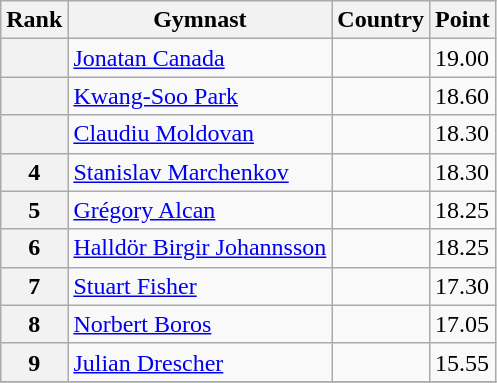<table class="wikitable sortable">
<tr>
<th>Rank</th>
<th>Gymnast</th>
<th>Country</th>
<th>Point</th>
</tr>
<tr>
<th></th>
<td><a href='#'>Jonatan Canada</a></td>
<td></td>
<td>19.00</td>
</tr>
<tr>
<th></th>
<td><a href='#'>Kwang-Soo Park</a></td>
<td></td>
<td>18.60</td>
</tr>
<tr>
<th></th>
<td><a href='#'>Claudiu Moldovan</a></td>
<td></td>
<td>18.30</td>
</tr>
<tr>
<th>4</th>
<td><a href='#'>Stanislav Marchenkov</a></td>
<td></td>
<td>18.30</td>
</tr>
<tr>
<th>5</th>
<td><a href='#'>Grégory Alcan</a></td>
<td></td>
<td>18.25</td>
</tr>
<tr>
<th>6</th>
<td><a href='#'>Halldör Birgir Johannsson</a></td>
<td></td>
<td>18.25</td>
</tr>
<tr>
<th>7</th>
<td><a href='#'>Stuart Fisher</a></td>
<td></td>
<td>17.30</td>
</tr>
<tr>
<th>8</th>
<td><a href='#'>Norbert Boros</a></td>
<td></td>
<td>17.05</td>
</tr>
<tr>
<th>9</th>
<td><a href='#'>Julian Drescher</a></td>
<td></td>
<td>15.55</td>
</tr>
<tr>
</tr>
</table>
